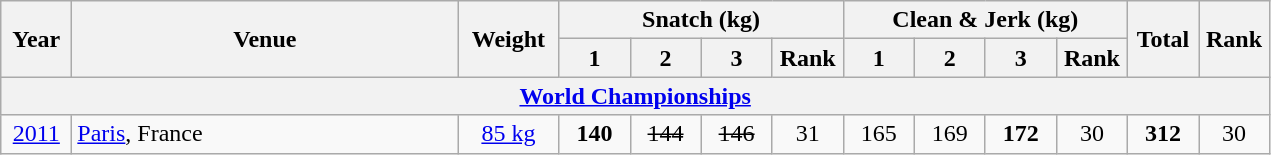<table class = "wikitable" style="text-align:center;">
<tr>
<th rowspan=2 width=40>Year</th>
<th rowspan=2 width=250>Venue</th>
<th rowspan=2 width=60>Weight</th>
<th colspan=4>Snatch (kg)</th>
<th colspan=4>Clean & Jerk (kg)</th>
<th rowspan=2 width=40>Total</th>
<th rowspan=2 width=40>Rank</th>
</tr>
<tr>
<th width=40>1</th>
<th width=40>2</th>
<th width=40>3</th>
<th width=40>Rank</th>
<th width=40>1</th>
<th width=40>2</th>
<th width=40>3</th>
<th width=40>Rank</th>
</tr>
<tr>
<th colspan=13><a href='#'>World Championships</a></th>
</tr>
<tr>
<td><a href='#'>2011</a></td>
<td align=left> <a href='#'>Paris</a>, France</td>
<td><a href='#'>85 kg</a></td>
<td><strong>140</strong></td>
<td><s>144</s></td>
<td><s>146</s></td>
<td>31</td>
<td>165</td>
<td>169</td>
<td><strong>172</strong></td>
<td>30</td>
<td><strong>312</strong></td>
<td>30</td>
</tr>
</table>
